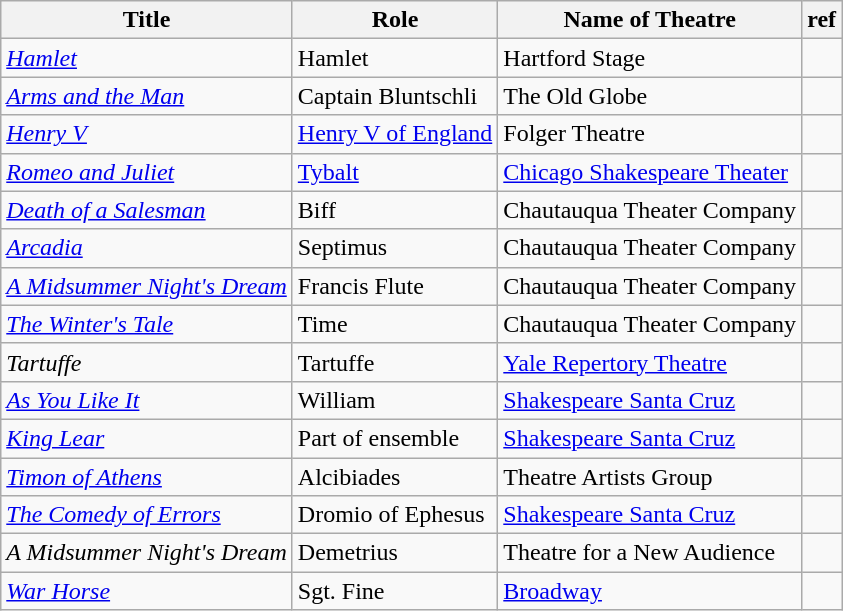<table class="wikitable sortable">
<tr>
<th>Title</th>
<th>Role</th>
<th>Name of Theatre</th>
<th>ref</th>
</tr>
<tr>
<td><em><a href='#'>Hamlet</a></em></td>
<td>Hamlet</td>
<td>Hartford Stage</td>
<td></td>
</tr>
<tr>
<td><em><a href='#'>Arms and the Man</a></em></td>
<td>Captain Bluntschli</td>
<td>The Old Globe</td>
<td></td>
</tr>
<tr>
<td><em><a href='#'>Henry V</a></em></td>
<td><a href='#'>Henry V of England</a></td>
<td>Folger Theatre</td>
<td></td>
</tr>
<tr>
<td><em><a href='#'>Romeo and Juliet</a></em></td>
<td><a href='#'>Tybalt</a></td>
<td><a href='#'>Chicago Shakespeare Theater</a></td>
<td></td>
</tr>
<tr>
<td><em><a href='#'>Death of a Salesman</a></em></td>
<td>Biff</td>
<td>Chautauqua Theater Company</td>
<td></td>
</tr>
<tr>
<td><em><a href='#'>Arcadia</a></em></td>
<td>Septimus</td>
<td>Chautauqua Theater Company</td>
<td></td>
</tr>
<tr>
<td><em><a href='#'>A Midsummer Night's Dream</a></em></td>
<td>Francis Flute</td>
<td>Chautauqua Theater Company</td>
<td></td>
</tr>
<tr>
<td><em><a href='#'>The Winter's Tale</a></em></td>
<td>Time</td>
<td>Chautauqua Theater Company</td>
<td></td>
</tr>
<tr>
<td><em>Tartuffe</em></td>
<td>Tartuffe</td>
<td><a href='#'>Yale Repertory Theatre</a></td>
<td></td>
</tr>
<tr>
<td><em><a href='#'>As You Like It</a></em></td>
<td>William</td>
<td><a href='#'>Shakespeare Santa Cruz</a></td>
<td></td>
</tr>
<tr>
<td><em><a href='#'>King Lear</a></em></td>
<td>Part of ensemble</td>
<td><a href='#'>Shakespeare Santa Cruz</a></td>
<td></td>
</tr>
<tr>
<td><em><a href='#'>Timon of Athens</a></em></td>
<td>Alcibiades</td>
<td>Theatre Artists Group</td>
<td></td>
</tr>
<tr>
<td><em><a href='#'>The Comedy of Errors</a></em></td>
<td>Dromio of Ephesus</td>
<td><a href='#'>Shakespeare Santa Cruz</a></td>
<td></td>
</tr>
<tr>
<td><em>A Midsummer Night's Dream</em></td>
<td>Demetrius</td>
<td>Theatre for a New Audience</td>
<td></td>
</tr>
<tr>
<td><em><a href='#'>War Horse</a></em></td>
<td>Sgt. Fine</td>
<td><a href='#'>Broadway</a></td>
<td></td>
</tr>
</table>
